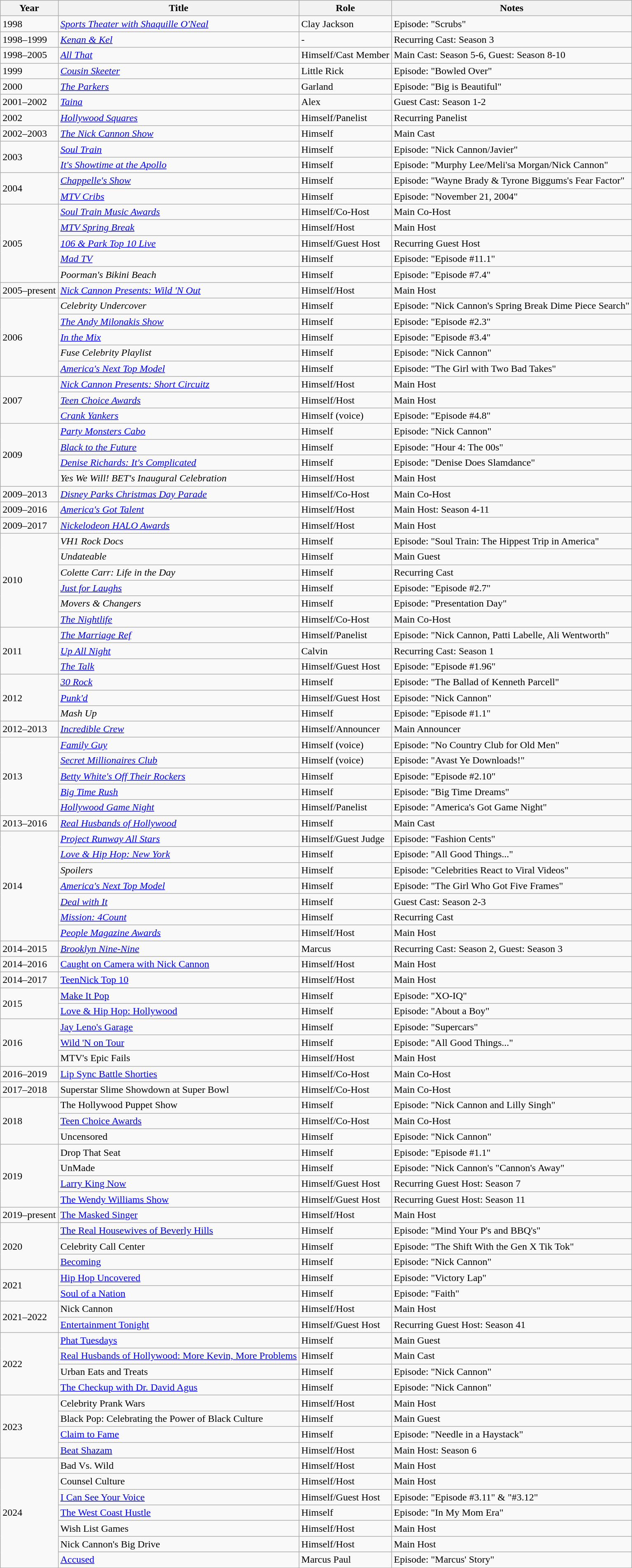<table class="wikitable sortable">
<tr>
<th>Year</th>
<th>Title</th>
<th>Role</th>
<th>Notes</th>
</tr>
<tr>
<td>1998</td>
<td><em><a href='#'>Sports Theater with Shaquille O'Neal</a></em></td>
<td>Clay Jackson</td>
<td>Episode: "Scrubs"</td>
</tr>
<tr>
<td>1998–1999</td>
<td><em><a href='#'>Kenan & Kel</a></em></td>
<td>-</td>
<td>Recurring Cast: Season 3</td>
</tr>
<tr>
<td>1998–2005</td>
<td><em><a href='#'>All That</a></em></td>
<td>Himself/Cast Member</td>
<td>Main Cast: Season 5-6, Guest: Season 8-10</td>
</tr>
<tr>
<td>1999</td>
<td><em><a href='#'>Cousin Skeeter</a></em></td>
<td>Little Rick</td>
<td>Episode: "Bowled Over"</td>
</tr>
<tr>
<td>2000</td>
<td><em><a href='#'>The Parkers</a></em></td>
<td>Garland</td>
<td>Episode: "Big is Beautiful"</td>
</tr>
<tr>
<td>2001–2002</td>
<td><em><a href='#'>Taina</a></em></td>
<td>Alex</td>
<td>Guest Cast: Season 1-2</td>
</tr>
<tr>
<td>2002</td>
<td><em><a href='#'>Hollywood Squares</a></em></td>
<td>Himself/Panelist</td>
<td>Recurring Panelist</td>
</tr>
<tr>
<td>2002–2003</td>
<td><em><a href='#'>The Nick Cannon Show</a></em></td>
<td>Himself</td>
<td>Main Cast</td>
</tr>
<tr>
<td rowspan="2">2003</td>
<td><em><a href='#'>Soul Train</a></em></td>
<td>Himself</td>
<td>Episode: "Nick Cannon/Javier"</td>
</tr>
<tr>
<td><em><a href='#'>It's Showtime at the Apollo</a></em></td>
<td>Himself</td>
<td>Episode: "Murphy Lee/Meli'sa Morgan/Nick Cannon"</td>
</tr>
<tr>
<td rowspan="2">2004</td>
<td><em><a href='#'>Chappelle's Show</a></em></td>
<td>Himself</td>
<td>Episode: "Wayne Brady & Tyrone Biggums's Fear Factor"</td>
</tr>
<tr>
<td><em><a href='#'>MTV Cribs</a></em></td>
<td>Himself</td>
<td>Episode: "November 21, 2004"</td>
</tr>
<tr>
<td rowspan="5">2005</td>
<td><em><a href='#'>Soul Train Music Awards</a></em></td>
<td>Himself/Co-Host</td>
<td>Main Co-Host</td>
</tr>
<tr>
<td><em><a href='#'>MTV Spring Break</a></em></td>
<td>Himself/Host</td>
<td>Main Host</td>
</tr>
<tr>
<td><em><a href='#'>106 & Park Top 10 Live</a></em></td>
<td>Himself/Guest Host</td>
<td>Recurring Guest Host</td>
</tr>
<tr>
<td><em><a href='#'>Mad TV</a></em></td>
<td>Himself</td>
<td>Episode: "Episode #11.1"</td>
</tr>
<tr>
<td><em>Poorman's Bikini Beach</em></td>
<td>Himself</td>
<td>Episode: "Episode #7.4"</td>
</tr>
<tr>
<td>2005–present</td>
<td><em><a href='#'>Nick Cannon Presents: Wild 'N Out</a></em></td>
<td>Himself/Host</td>
<td>Main Host </td>
</tr>
<tr>
<td rowspan="5">2006</td>
<td><em>Celebrity Undercover</em></td>
<td>Himself</td>
<td>Episode: "Nick Cannon's Spring Break Dime Piece Search"</td>
</tr>
<tr>
<td><em><a href='#'>The Andy Milonakis Show</a></em></td>
<td>Himself</td>
<td>Episode: "Episode #2.3"</td>
</tr>
<tr>
<td><em><a href='#'>In the Mix</a></em></td>
<td>Himself</td>
<td>Episode: "Episode #3.4"</td>
</tr>
<tr>
<td><em>Fuse Celebrity Playlist</em></td>
<td>Himself</td>
<td>Episode: "Nick Cannon"</td>
</tr>
<tr>
<td><em><a href='#'>America's Next Top Model</a></em></td>
<td>Himself</td>
<td>Episode: "The Girl with Two Bad Takes"</td>
</tr>
<tr>
<td rowspan="3">2007</td>
<td><em><a href='#'>Nick Cannon Presents: Short Circuitz</a></em></td>
<td>Himself/Host</td>
<td>Main Host</td>
</tr>
<tr>
<td><em><a href='#'>Teen Choice Awards</a></em></td>
<td>Himself/Host</td>
<td>Main Host</td>
</tr>
<tr>
<td><em><a href='#'>Crank Yankers</a></em></td>
<td>Himself (voice)</td>
<td>Episode: "Episode #4.8"</td>
</tr>
<tr>
<td rowspan="4">2009</td>
<td><em><a href='#'>Party Monsters Cabo</a></em></td>
<td>Himself</td>
<td>Episode: "Nick Cannon"</td>
</tr>
<tr>
<td><em><a href='#'>Black to the Future</a></em></td>
<td>Himself</td>
<td>Episode: "Hour 4: The 00s"</td>
</tr>
<tr>
<td><em><a href='#'>Denise Richards: It's Complicated</a></em></td>
<td>Himself</td>
<td>Episode: "Denise Does Slamdance"</td>
</tr>
<tr>
<td><em>Yes We Will! BET's Inaugural Celebration</em></td>
<td>Himself/Host</td>
<td>Main Host</td>
</tr>
<tr>
<td>2009–2013</td>
<td><em><a href='#'>Disney Parks Christmas Day Parade</a></em></td>
<td>Himself/Co-Host</td>
<td>Main Co-Host</td>
</tr>
<tr>
<td>2009–2016</td>
<td><em><a href='#'>America's Got Talent</a></em></td>
<td>Himself/Host</td>
<td>Main Host: Season 4-11</td>
</tr>
<tr>
<td>2009–2017</td>
<td><em><a href='#'>Nickelodeon HALO Awards</a></em></td>
<td>Himself/Host</td>
<td>Main Host</td>
</tr>
<tr>
<td rowspan="6">2010</td>
<td><em>VH1 Rock Docs</em></td>
<td>Himself</td>
<td>Episode: "Soul Train: The Hippest Trip in America"</td>
</tr>
<tr>
<td><em>Undateable</em></td>
<td>Himself</td>
<td>Main Guest</td>
</tr>
<tr>
<td><em>Colette Carr: Life in the Day</em></td>
<td>Himself</td>
<td>Recurring Cast</td>
</tr>
<tr>
<td><em><a href='#'>Just for Laughs</a></em></td>
<td>Himself</td>
<td>Episode: "Episode #2.7"</td>
</tr>
<tr>
<td><em>Movers & Changers</em></td>
<td>Himself</td>
<td>Episode: "Presentation Day"</td>
</tr>
<tr>
<td><em><a href='#'>The Nightlife</a></em></td>
<td>Himself/Co-Host</td>
<td>Main Co-Host</td>
</tr>
<tr>
<td rowspan="3">2011</td>
<td><em><a href='#'>The Marriage Ref</a></em></td>
<td>Himself/Panelist</td>
<td>Episode: "Nick Cannon, Patti Labelle, Ali Wentworth"</td>
</tr>
<tr>
<td><em><a href='#'>Up All Night</a></em></td>
<td>Calvin</td>
<td>Recurring Cast: Season 1</td>
</tr>
<tr>
<td><em><a href='#'>The Talk</a></em></td>
<td>Himself/Guest Host</td>
<td>Episode: "Episode #1.96"</td>
</tr>
<tr>
<td rowspan="3">2012</td>
<td><em><a href='#'>30 Rock</a></em></td>
<td>Himself</td>
<td>Episode: "The Ballad of Kenneth Parcell"</td>
</tr>
<tr>
<td><em><a href='#'>Punk'd</a></em></td>
<td>Himself/Guest Host</td>
<td>Episode: "Nick Cannon"</td>
</tr>
<tr>
<td><em>Mash Up</em></td>
<td>Himself</td>
<td>Episode: "Episode #1.1"</td>
</tr>
<tr>
<td>2012–2013</td>
<td><em><a href='#'>Incredible Crew</a></em></td>
<td>Himself/Announcer</td>
<td>Main Announcer</td>
</tr>
<tr>
<td rowspan="5">2013</td>
<td><em><a href='#'>Family Guy</a></em></td>
<td>Himself (voice)</td>
<td>Episode: "No Country Club for Old Men"</td>
</tr>
<tr>
<td><em><a href='#'>Secret Millionaires Club</a></em></td>
<td>Himself (voice)</td>
<td>Episode: "Avast Ye Downloads!"</td>
</tr>
<tr>
<td><em><a href='#'>Betty White's Off Their Rockers</a></em></td>
<td>Himself</td>
<td>Episode: "Episode #2.10"</td>
</tr>
<tr>
<td><em><a href='#'>Big Time Rush</a></em></td>
<td>Himself</td>
<td>Episode: "Big Time Dreams"</td>
</tr>
<tr>
<td><em><a href='#'>Hollywood Game Night</a></em></td>
<td>Himself/Panelist</td>
<td>Episode: "America's Got Game Night"</td>
</tr>
<tr>
<td>2013–2016</td>
<td><em><a href='#'>Real Husbands of Hollywood</a></em></td>
<td>Himself</td>
<td>Main Cast</td>
</tr>
<tr>
<td rowspan="7">2014</td>
<td><em><a href='#'>Project Runway All Stars</a></em></td>
<td>Himself/Guest Judge</td>
<td>Episode: "Fashion Cents"</td>
</tr>
<tr>
<td><em><a href='#'>Love & Hip Hop: New York</a></em></td>
<td>Himself</td>
<td>Episode: "All Good Things..."</td>
</tr>
<tr>
<td><em>Spoilers</em></td>
<td>Himself</td>
<td>Episode: "Celebrities React to Viral Videos"</td>
</tr>
<tr>
<td><em><a href='#'>America's Next Top Model</a></em></td>
<td>Himself</td>
<td>Episode: "The Girl Who Got Five Frames"</td>
</tr>
<tr>
<td><em><a href='#'>Deal with It</a></em></td>
<td>Himself</td>
<td>Guest Cast: Season 2-3</td>
</tr>
<tr>
<td><em><a href='#'>Mission: 4Count</a></em></td>
<td>Himself</td>
<td>Recurring Cast</td>
</tr>
<tr>
<td><em><a href='#'>People Magazine Awards</a></em></td>
<td>Himself/Host</td>
<td>Main Host</td>
</tr>
<tr>
<td>2014–2015</td>
<td><em><a href='#'>Brooklyn Nine-Nine</a></td>
<td>Marcus</td>
<td>Recurring Cast: Season 2, Guest: Season 3</td>
</tr>
<tr>
<td>2014–2016</td>
<td></em><a href='#'>Caught on Camera with Nick Cannon</a><em></td>
<td>Himself/Host</td>
<td>Main Host</td>
</tr>
<tr>
<td>2014–2017</td>
<td></em><a href='#'>TeenNick Top 10</a><em></td>
<td>Himself/Host</td>
<td>Main Host</td>
</tr>
<tr>
<td rowspan="2">2015</td>
<td></em><a href='#'>Make It Pop</a><em></td>
<td>Himself</td>
<td>Episode: "XO-IQ"</td>
</tr>
<tr>
<td></em><a href='#'>Love & Hip Hop: Hollywood</a><em></td>
<td>Himself</td>
<td>Episode: "About a Boy"</td>
</tr>
<tr>
<td rowspan="3">2016</td>
<td></em><a href='#'>Jay Leno's Garage</a><em></td>
<td>Himself</td>
<td>Episode: "Supercars"</td>
</tr>
<tr>
<td></em><a href='#'>Wild 'N on Tour</a><em></td>
<td>Himself</td>
<td>Episode: "All Good Things..."</td>
</tr>
<tr>
<td></em>MTV's Epic Fails<em></td>
<td>Himself/Host</td>
<td>Main Host</td>
</tr>
<tr>
<td>2016–2019</td>
<td></em><a href='#'>Lip Sync Battle Shorties</a><em></td>
<td>Himself/Co-Host</td>
<td>Main Co-Host</td>
</tr>
<tr>
<td>2017–2018</td>
<td></em>Superstar Slime Showdown at Super Bowl<em></td>
<td>Himself/Co-Host</td>
<td>Main Co-Host</td>
</tr>
<tr>
<td rowspan="3">2018</td>
<td></em>The Hollywood Puppet Show<em></td>
<td>Himself</td>
<td>Episode: "Nick Cannon and Lilly Singh"</td>
</tr>
<tr>
<td></em><a href='#'>Teen Choice Awards</a><em></td>
<td>Himself/Co-Host</td>
<td>Main Co-Host</td>
</tr>
<tr>
<td></em>Uncensored<em></td>
<td>Himself</td>
<td>Episode: "Nick Cannon"</td>
</tr>
<tr>
<td rowspan="4">2019</td>
<td></em>Drop That Seat<em></td>
<td>Himself</td>
<td>Episode: "Episode #1.1"</td>
</tr>
<tr>
<td></em>UnMade<em></td>
<td>Himself</td>
<td>Episode: "Nick Cannon's "Cannon's Away"</td>
</tr>
<tr>
<td></em><a href='#'>Larry King Now</a><em></td>
<td>Himself/Guest Host</td>
<td>Recurring Guest Host: Season 7</td>
</tr>
<tr>
<td></em><a href='#'>The Wendy Williams Show</a><em></td>
<td>Himself/Guest Host</td>
<td>Recurring Guest Host: Season 11</td>
</tr>
<tr>
<td>2019–present</td>
<td></em><a href='#'>The Masked Singer</a><em></td>
<td>Himself/Host</td>
<td>Main Host</td>
</tr>
<tr>
<td rowspan="3">2020</td>
<td></em><a href='#'>The Real Housewives of Beverly Hills</a><em></td>
<td>Himself</td>
<td>Episode: "Mind Your P's and BBQ's"</td>
</tr>
<tr>
<td></em>Celebrity Call Center<em></td>
<td>Himself</td>
<td>Episode: "The Shift With the Gen X Tik Tok"</td>
</tr>
<tr>
<td></em><a href='#'>Becoming</a><em></td>
<td>Himself</td>
<td>Episode: "Nick Cannon"</td>
</tr>
<tr>
<td rowspan="2">2021</td>
<td></em><a href='#'>Hip Hop Uncovered</a><em></td>
<td>Himself</td>
<td>Episode: "Victory Lap"</td>
</tr>
<tr>
<td></em><a href='#'>Soul of a Nation</a><em></td>
<td>Himself</td>
<td>Episode: "Faith"</td>
</tr>
<tr>
<td rowspan="2">2021–2022</td>
<td></em>Nick Cannon<em></td>
<td>Himself/Host</td>
<td>Main Host </td>
</tr>
<tr>
<td></em><a href='#'>Entertainment Tonight</a><em></td>
<td>Himself/Guest Host</td>
<td>Recurring Guest Host: Season 41</td>
</tr>
<tr>
<td rowspan="4">2022</td>
<td></em><a href='#'>Phat Tuesdays</a><em></td>
<td>Himself</td>
<td>Main Guest</td>
</tr>
<tr>
<td></em><a href='#'>Real Husbands of Hollywood: More Kevin, More Problems</a><em></td>
<td>Himself</td>
<td>Main Cast</td>
</tr>
<tr>
<td></em>Urban Eats and Treats<em></td>
<td>Himself</td>
<td>Episode: "Nick Cannon"</td>
</tr>
<tr>
<td></em><a href='#'>The Checkup with Dr. David Agus</a><em></td>
<td>Himself</td>
<td>Episode: "Nick Cannon"</td>
</tr>
<tr>
<td rowspan="4">2023</td>
<td></em>Celebrity Prank Wars<em></td>
<td>Himself/Host</td>
<td>Main Host</td>
</tr>
<tr>
<td></em>Black Pop: Celebrating the Power of Black Culture<em></td>
<td>Himself</td>
<td>Main Guest</td>
</tr>
<tr>
<td></em><a href='#'>Claim to Fame</a><em></td>
<td>Himself</td>
<td>Episode: "Needle in a Haystack"</td>
</tr>
<tr>
<td></em><a href='#'>Beat Shazam</a><em></td>
<td>Himself/Host</td>
<td>Main Host: Season 6</td>
</tr>
<tr>
<td rowspan="7">2024</td>
<td></em>Bad Vs. Wild<em></td>
<td>Himself/Host</td>
<td>Main Host</td>
</tr>
<tr>
<td></em>Counsel Culture<em></td>
<td>Himself/Host</td>
<td>Main Host</td>
</tr>
<tr>
<td></em><a href='#'>I Can See Your Voice</a><em></td>
<td>Himself/Guest Host</td>
<td>Episode: "Episode #3.11" & "#3.12"</td>
</tr>
<tr>
<td></em><a href='#'>The West Coast Hustle</a><em></td>
<td>Himself</td>
<td>Episode: "In My Mom Era"</td>
</tr>
<tr>
<td></em>Wish List Games<em></td>
<td>Himself/Host</td>
<td>Main Host</td>
</tr>
<tr>
<td></em>Nick Cannon's Big Drive<em></td>
<td>Himself/Host</td>
<td>Main Host</td>
</tr>
<tr>
<td></em><a href='#'>Accused</a><em></td>
<td>Marcus Paul</td>
<td>Episode: "Marcus' Story"</td>
</tr>
</table>
